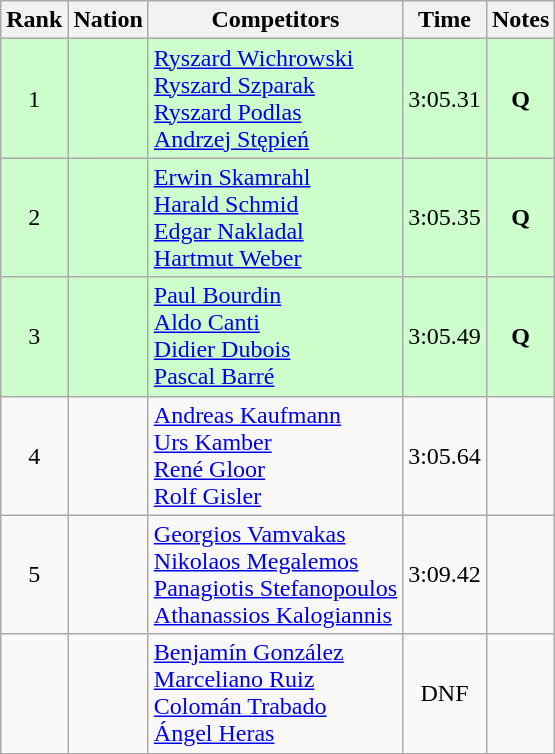<table class="wikitable sortable" style="text-align:center">
<tr>
<th>Rank</th>
<th>Nation</th>
<th>Competitors</th>
<th>Time</th>
<th>Notes</th>
</tr>
<tr bgcolor=ccffcc>
<td>1</td>
<td align=left></td>
<td align=left><a href='#'>Ryszard Wichrowski</a><br><a href='#'>Ryszard Szparak</a><br><a href='#'>Ryszard Podlas</a><br><a href='#'>Andrzej Stępień</a></td>
<td>3:05.31</td>
<td><strong>Q</strong></td>
</tr>
<tr bgcolor=ccffcc>
<td>2</td>
<td align=left></td>
<td align=left><a href='#'>Erwin Skamrahl</a><br><a href='#'>Harald Schmid</a><br><a href='#'>Edgar Nakladal</a><br><a href='#'>Hartmut Weber</a></td>
<td>3:05.35</td>
<td><strong>Q</strong></td>
</tr>
<tr bgcolor=ccffcc>
<td>3</td>
<td align=left></td>
<td align=left><a href='#'>Paul Bourdin</a><br><a href='#'>Aldo Canti</a><br><a href='#'>Didier Dubois</a><br><a href='#'>Pascal Barré</a></td>
<td>3:05.49</td>
<td><strong>Q</strong></td>
</tr>
<tr>
<td>4</td>
<td align=left></td>
<td align=left><a href='#'>Andreas Kaufmann</a><br><a href='#'>Urs Kamber</a><br><a href='#'>René Gloor</a><br><a href='#'>Rolf Gisler</a></td>
<td>3:05.64</td>
<td></td>
</tr>
<tr>
<td>5</td>
<td align=left></td>
<td align=left><a href='#'>Georgios Vamvakas</a><br><a href='#'>Nikolaos Megalemos</a><br><a href='#'>Panagiotis Stefanopoulos</a><br><a href='#'>Athanassios Kalogiannis</a></td>
<td>3:09.42</td>
<td></td>
</tr>
<tr>
<td></td>
<td align=left></td>
<td align=left><a href='#'>Benjamín González</a><br><a href='#'>Marceliano Ruiz</a><br><a href='#'>Colomán Trabado</a><br><a href='#'>Ángel Heras</a></td>
<td>DNF</td>
<td></td>
</tr>
</table>
